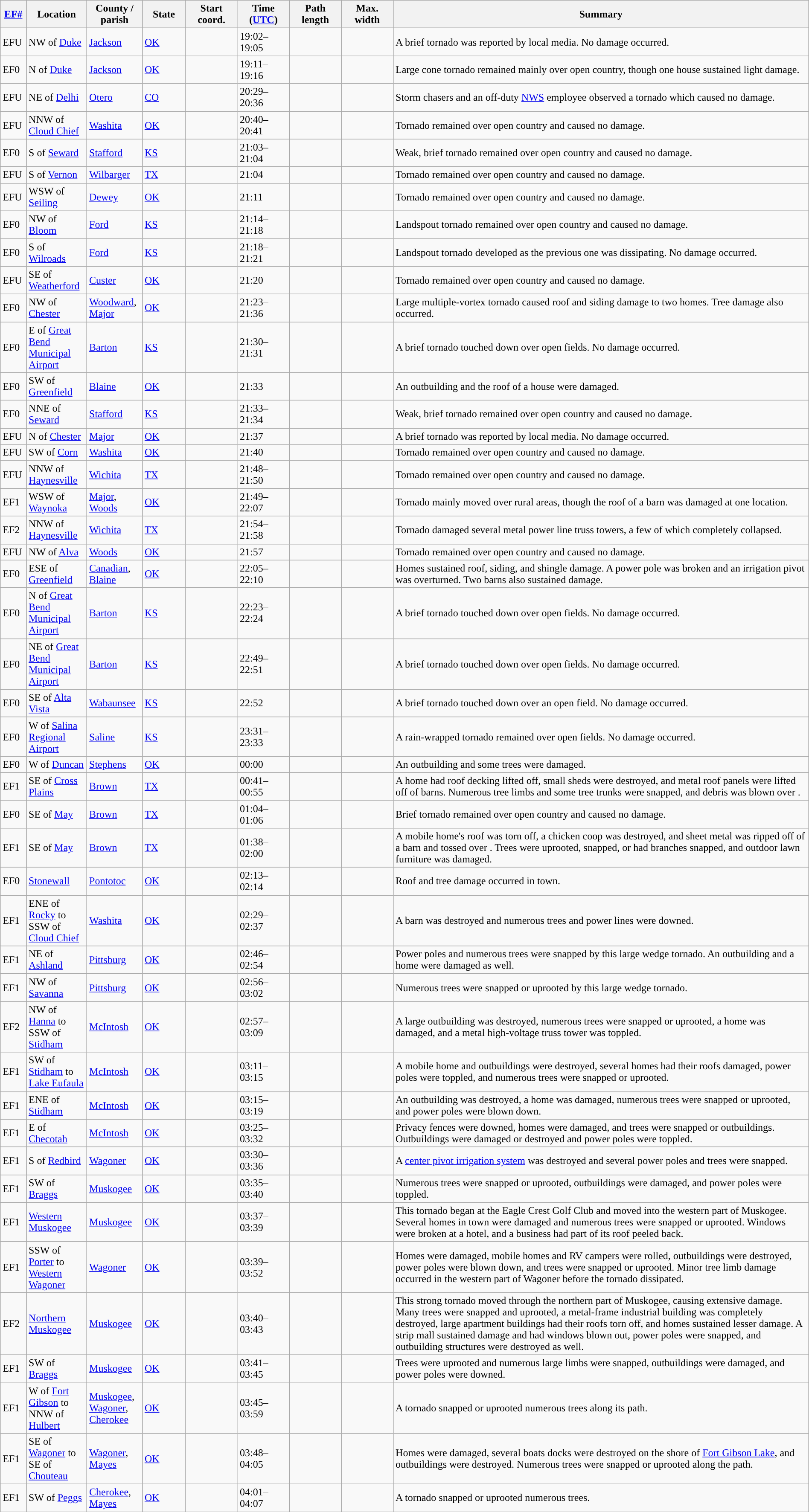<table class="wikitable sortable" style="width:100%;">
<tr>
<th scope="col"  style="width:3%; text-align:center;"><a href='#'>EF#</a></th>
<th scope="col"  style="width:7%; text-align:center;" class="unsortable">Location</th>
<th scope="col"  style="width:6%; text-align:center;" class="unsortable">County / parish</th>
<th scope="col"  style="width:5%; text-align:center;">State</th>
<th scope="col"  style="width:6%; text-align:center;">Start coord.</th>
<th scope="col"  style="width:6%; text-align:center;">Time (<a href='#'>UTC</a>)</th>
<th scope="col"  style="width:6%; text-align:center;">Path length</th>
<th scope="col"  style="width:6%; text-align:center;">Max. width</th>
<th scope="col" class="unsortable" style="width:48%; text-align:center;">Summary</th>
</tr>
<tr>
<td>EFU</td>
<td>NW of <a href='#'>Duke</a></td>
<td><a href='#'>Jackson</a></td>
<td><a href='#'>OK</a></td>
<td></td>
<td>19:02–19:05</td>
<td></td>
<td></td>
<td>A brief tornado was reported by local media. No damage occurred.</td>
</tr>
<tr>
<td>EF0</td>
<td>N of <a href='#'>Duke</a></td>
<td><a href='#'>Jackson</a></td>
<td><a href='#'>OK</a></td>
<td></td>
<td>19:11–19:16</td>
<td></td>
<td></td>
<td>Large cone tornado remained mainly over open country, though one house sustained light damage.</td>
</tr>
<tr>
<td>EFU</td>
<td>NE of <a href='#'>Delhi</a></td>
<td><a href='#'>Otero</a></td>
<td><a href='#'>CO</a></td>
<td></td>
<td>20:29–20:36</td>
<td></td>
<td></td>
<td>Storm chasers and an off-duty <a href='#'>NWS</a> employee observed a tornado which caused no damage.</td>
</tr>
<tr>
<td>EFU</td>
<td>NNW of <a href='#'>Cloud Chief</a></td>
<td><a href='#'>Washita</a></td>
<td><a href='#'>OK</a></td>
<td></td>
<td>20:40–20:41</td>
<td></td>
<td></td>
<td>Tornado remained over open country and caused no damage.</td>
</tr>
<tr>
<td>EF0</td>
<td>S of <a href='#'>Seward</a></td>
<td><a href='#'>Stafford</a></td>
<td><a href='#'>KS</a></td>
<td></td>
<td>21:03–21:04</td>
<td></td>
<td></td>
<td>Weak, brief tornado remained over open country and caused no damage.</td>
</tr>
<tr>
<td>EFU</td>
<td>S of <a href='#'>Vernon</a></td>
<td><a href='#'>Wilbarger</a></td>
<td><a href='#'>TX</a></td>
<td></td>
<td>21:04</td>
<td></td>
<td></td>
<td>Tornado remained over open country and caused no damage.</td>
</tr>
<tr>
<td>EFU</td>
<td>WSW of <a href='#'>Seiling</a></td>
<td><a href='#'>Dewey</a></td>
<td><a href='#'>OK</a></td>
<td></td>
<td>21:11</td>
<td></td>
<td></td>
<td>Tornado remained over open country and caused no damage.</td>
</tr>
<tr>
<td>EF0</td>
<td>NW of <a href='#'>Bloom</a></td>
<td><a href='#'>Ford</a></td>
<td><a href='#'>KS</a></td>
<td></td>
<td>21:14–21:18</td>
<td></td>
<td></td>
<td>Landspout tornado remained over open country and caused no damage.</td>
</tr>
<tr>
<td>EF0</td>
<td>S of <a href='#'>Wilroads</a></td>
<td><a href='#'>Ford</a></td>
<td><a href='#'>KS</a></td>
<td></td>
<td>21:18–21:21</td>
<td></td>
<td></td>
<td>Landspout tornado developed as the previous one was dissipating. No damage occurred.</td>
</tr>
<tr>
<td>EFU</td>
<td>SE of <a href='#'>Weatherford</a></td>
<td><a href='#'>Custer</a></td>
<td><a href='#'>OK</a></td>
<td></td>
<td>21:20</td>
<td></td>
<td></td>
<td>Tornado remained over open country and caused no damage.</td>
</tr>
<tr>
<td>EF0</td>
<td>NW of <a href='#'>Chester</a></td>
<td><a href='#'>Woodward</a>, <a href='#'>Major</a></td>
<td><a href='#'>OK</a></td>
<td></td>
<td>21:23–21:36</td>
<td></td>
<td></td>
<td>Large multiple-vortex tornado caused roof and siding damage to two homes. Tree damage also occurred.</td>
</tr>
<tr>
<td>EF0</td>
<td>E of <a href='#'>Great Bend Municipal Airport</a></td>
<td><a href='#'>Barton</a></td>
<td><a href='#'>KS</a></td>
<td></td>
<td>21:30–21:31</td>
<td></td>
<td></td>
<td>A brief tornado touched down over open fields. No damage occurred.</td>
</tr>
<tr>
<td>EF0</td>
<td>SW of <a href='#'>Greenfield</a></td>
<td><a href='#'>Blaine</a></td>
<td><a href='#'>OK</a></td>
<td></td>
<td>21:33</td>
<td></td>
<td></td>
<td>An outbuilding and the roof of a house were damaged.</td>
</tr>
<tr>
<td>EF0</td>
<td>NNE of <a href='#'>Seward</a></td>
<td><a href='#'>Stafford</a></td>
<td><a href='#'>KS</a></td>
<td></td>
<td>21:33–21:34</td>
<td></td>
<td></td>
<td>Weak, brief tornado remained over open country and caused no damage.</td>
</tr>
<tr>
<td>EFU</td>
<td>N of <a href='#'>Chester</a></td>
<td><a href='#'>Major</a></td>
<td><a href='#'>OK</a></td>
<td></td>
<td>21:37</td>
<td></td>
<td></td>
<td>A brief tornado was reported by local media. No damage occurred.</td>
</tr>
<tr>
<td>EFU</td>
<td>SW of <a href='#'>Corn</a></td>
<td><a href='#'>Washita</a></td>
<td><a href='#'>OK</a></td>
<td></td>
<td>21:40</td>
<td></td>
<td></td>
<td>Tornado remained over open country and caused no damage.</td>
</tr>
<tr>
<td>EFU</td>
<td>NNW of <a href='#'>Haynesville</a></td>
<td><a href='#'>Wichita</a></td>
<td><a href='#'>TX</a></td>
<td></td>
<td>21:48–21:50</td>
<td></td>
<td></td>
<td>Tornado remained over open country and caused no damage.</td>
</tr>
<tr>
<td>EF1</td>
<td>WSW of <a href='#'>Waynoka</a></td>
<td><a href='#'>Major</a>, <a href='#'>Woods</a></td>
<td><a href='#'>OK</a></td>
<td></td>
<td>21:49–22:07</td>
<td></td>
<td></td>
<td>Tornado mainly moved over rural areas, though the roof of a barn was damaged at one location.</td>
</tr>
<tr>
<td>EF2</td>
<td>NNW of <a href='#'>Haynesville</a></td>
<td><a href='#'>Wichita</a></td>
<td><a href='#'>TX</a></td>
<td></td>
<td>21:54–21:58</td>
<td></td>
<td></td>
<td>Tornado damaged several metal power line truss towers, a few of which completely collapsed.</td>
</tr>
<tr>
<td>EFU</td>
<td>NW of <a href='#'>Alva</a></td>
<td><a href='#'>Woods</a></td>
<td><a href='#'>OK</a></td>
<td></td>
<td>21:57</td>
<td></td>
<td></td>
<td>Tornado remained over open country and caused no damage.</td>
</tr>
<tr>
<td>EF0</td>
<td>ESE of <a href='#'>Greenfield</a></td>
<td><a href='#'>Canadian</a>, <a href='#'>Blaine</a></td>
<td><a href='#'>OK</a></td>
<td></td>
<td>22:05–22:10</td>
<td></td>
<td></td>
<td>Homes sustained roof, siding, and shingle damage. A power pole was broken and an irrigation pivot was overturned. Two barns also sustained damage.</td>
</tr>
<tr>
<td>EF0</td>
<td>N of <a href='#'>Great Bend Municipal Airport</a></td>
<td><a href='#'>Barton</a></td>
<td><a href='#'>KS</a></td>
<td></td>
<td>22:23–22:24</td>
<td></td>
<td></td>
<td>A brief tornado touched down over open fields. No damage occurred.</td>
</tr>
<tr>
<td>EF0</td>
<td>NE of <a href='#'>Great Bend Municipal Airport</a></td>
<td><a href='#'>Barton</a></td>
<td><a href='#'>KS</a></td>
<td></td>
<td>22:49–22:51</td>
<td></td>
<td></td>
<td>A brief tornado touched down over open fields. No damage occurred.</td>
</tr>
<tr>
<td>EF0</td>
<td>SE of <a href='#'>Alta Vista</a></td>
<td><a href='#'>Wabaunsee</a></td>
<td><a href='#'>KS</a></td>
<td></td>
<td>22:52</td>
<td></td>
<td></td>
<td>A brief tornado touched down over an open field. No damage occurred.</td>
</tr>
<tr>
<td>EF0</td>
<td>W of <a href='#'>Salina Regional Airport</a></td>
<td><a href='#'>Saline</a></td>
<td><a href='#'>KS</a></td>
<td></td>
<td>23:31–23:33</td>
<td></td>
<td></td>
<td>A rain-wrapped tornado remained over open fields. No damage occurred.</td>
</tr>
<tr>
<td>EF0</td>
<td>W of <a href='#'>Duncan</a></td>
<td><a href='#'>Stephens</a></td>
<td><a href='#'>OK</a></td>
<td></td>
<td>00:00</td>
<td></td>
<td></td>
<td>An outbuilding and some trees were damaged.</td>
</tr>
<tr>
<td>EF1</td>
<td>SE of <a href='#'>Cross Plains</a></td>
<td><a href='#'>Brown</a></td>
<td><a href='#'>TX</a></td>
<td></td>
<td>00:41–00:55</td>
<td></td>
<td></td>
<td>A home had roof decking lifted off, small sheds were destroyed, and metal roof panels were lifted off of barns. Numerous tree limbs and some tree trunks were snapped, and debris was blown over .</td>
</tr>
<tr>
<td>EF0</td>
<td>SE of <a href='#'>May</a></td>
<td><a href='#'>Brown</a></td>
<td><a href='#'>TX</a></td>
<td></td>
<td>01:04–01:06</td>
<td></td>
<td></td>
<td>Brief tornado remained over open country and caused no damage.</td>
</tr>
<tr>
<td>EF1</td>
<td>SE of <a href='#'>May</a></td>
<td><a href='#'>Brown</a></td>
<td><a href='#'>TX</a></td>
<td></td>
<td>01:38–02:00</td>
<td></td>
<td></td>
<td>A mobile home's roof was torn off, a chicken coop was destroyed, and sheet metal was ripped off of a barn and tossed over . Trees were uprooted, snapped, or had branches snapped, and outdoor lawn furniture was damaged.</td>
</tr>
<tr>
<td>EF0</td>
<td><a href='#'>Stonewall</a></td>
<td><a href='#'>Pontotoc</a></td>
<td><a href='#'>OK</a></td>
<td></td>
<td>02:13–02:14</td>
<td></td>
<td></td>
<td>Roof and tree damage occurred in town.</td>
</tr>
<tr>
<td>EF1</td>
<td>ENE of <a href='#'>Rocky</a> to SSW of <a href='#'>Cloud Chief</a></td>
<td><a href='#'>Washita</a></td>
<td><a href='#'>OK</a></td>
<td></td>
<td>02:29–02:37</td>
<td></td>
<td></td>
<td>A barn was destroyed and numerous trees and power lines were downed.</td>
</tr>
<tr>
<td>EF1</td>
<td>NE of <a href='#'>Ashland</a></td>
<td><a href='#'>Pittsburg</a></td>
<td><a href='#'>OK</a></td>
<td></td>
<td>02:46–02:54</td>
<td></td>
<td></td>
<td>Power poles and numerous trees were snapped by this large wedge tornado. An outbuilding and a home were damaged as well.</td>
</tr>
<tr>
<td>EF1</td>
<td>NW of <a href='#'>Savanna</a></td>
<td><a href='#'>Pittsburg</a></td>
<td><a href='#'>OK</a></td>
<td></td>
<td>02:56–03:02</td>
<td></td>
<td></td>
<td>Numerous trees were snapped or uprooted by this large wedge tornado.</td>
</tr>
<tr>
<td>EF2</td>
<td>NW of <a href='#'>Hanna</a> to SSW of <a href='#'>Stidham</a></td>
<td><a href='#'>McIntosh</a></td>
<td><a href='#'>OK</a></td>
<td></td>
<td>02:57–03:09</td>
<td></td>
<td></td>
<td>A large outbuilding was destroyed, numerous trees were snapped or uprooted, a home was damaged, and a metal high-voltage truss tower was toppled.</td>
</tr>
<tr>
<td>EF1</td>
<td>SW of <a href='#'>Stidham</a> to <a href='#'>Lake Eufaula</a></td>
<td><a href='#'>McIntosh</a></td>
<td><a href='#'>OK</a></td>
<td></td>
<td>03:11–03:15</td>
<td></td>
<td></td>
<td>A mobile home and outbuildings were destroyed, several homes had their roofs damaged, power poles were toppled, and numerous trees were snapped or uprooted.</td>
</tr>
<tr>
<td>EF1</td>
<td>ENE of <a href='#'>Stidham</a></td>
<td><a href='#'>McIntosh</a></td>
<td><a href='#'>OK</a></td>
<td></td>
<td>03:15–03:19</td>
<td></td>
<td></td>
<td>An outbuilding was destroyed, a home was damaged, numerous trees were snapped or uprooted, and power poles were blown down.</td>
</tr>
<tr>
<td>EF1</td>
<td>E of <a href='#'>Checotah</a></td>
<td><a href='#'>McIntosh</a></td>
<td><a href='#'>OK</a></td>
<td></td>
<td>03:25–03:32</td>
<td></td>
<td></td>
<td>Privacy fences were downed, homes were damaged, and trees were snapped or outbuildings. Outbuildings were damaged or destroyed and power poles were toppled.</td>
</tr>
<tr>
<td>EF1</td>
<td>S of <a href='#'>Redbird</a></td>
<td><a href='#'>Wagoner</a></td>
<td><a href='#'>OK</a></td>
<td></td>
<td>03:30–03:36</td>
<td></td>
<td></td>
<td>A <a href='#'>center pivot irrigation system</a> was destroyed and several power poles and trees were snapped.</td>
</tr>
<tr>
<td>EF1</td>
<td>SW of <a href='#'>Braggs</a></td>
<td><a href='#'>Muskogee</a></td>
<td><a href='#'>OK</a></td>
<td></td>
<td>03:35–03:40</td>
<td></td>
<td></td>
<td>Numerous trees were snapped or uprooted, outbuildings were damaged, and power poles were toppled.</td>
</tr>
<tr>
<td>EF1</td>
<td><a href='#'>Western Muskogee</a></td>
<td><a href='#'>Muskogee</a></td>
<td><a href='#'>OK</a></td>
<td></td>
<td>03:37–03:39</td>
<td></td>
<td></td>
<td>This tornado began at the Eagle Crest Golf Club and moved into the western part of Muskogee. Several homes in town were damaged and numerous trees were snapped or uprooted. Windows were broken at a hotel, and a business had part of its roof peeled back.</td>
</tr>
<tr>
<td>EF1</td>
<td>SSW of <a href='#'>Porter</a> to <a href='#'>Western Wagoner</a></td>
<td><a href='#'>Wagoner</a></td>
<td><a href='#'>OK</a></td>
<td></td>
<td>03:39–03:52</td>
<td></td>
<td></td>
<td>Homes were damaged, mobile homes and RV campers were rolled, outbuildings were destroyed, power poles were blown down, and trees were snapped or uprooted. Minor tree limb damage occurred in the western part of Wagoner before the tornado dissipated.</td>
</tr>
<tr>
<td>EF2</td>
<td><a href='#'>Northern Muskogee</a></td>
<td><a href='#'>Muskogee</a></td>
<td><a href='#'>OK</a></td>
<td></td>
<td>03:40–03:43</td>
<td></td>
<td></td>
<td>This strong tornado moved through the northern part of Muskogee, causing extensive damage. Many trees were snapped and uprooted, a metal-frame industrial building was completely destroyed, large apartment buildings had their roofs torn off, and homes sustained lesser damage. A strip mall sustained damage and had windows blown out, power poles were snapped, and outbuilding structures were destroyed as well.</td>
</tr>
<tr>
<td>EF1</td>
<td>SW of <a href='#'>Braggs</a></td>
<td><a href='#'>Muskogee</a></td>
<td><a href='#'>OK</a></td>
<td></td>
<td>03:41–03:45</td>
<td></td>
<td></td>
<td>Trees were uprooted and numerous large limbs were snapped, outbuildings were damaged, and power poles were downed.</td>
</tr>
<tr>
<td>EF1</td>
<td>W of <a href='#'>Fort Gibson</a> to NNW of <a href='#'>Hulbert</a></td>
<td><a href='#'>Muskogee</a>, <a href='#'>Wagoner</a>, <a href='#'>Cherokee</a></td>
<td><a href='#'>OK</a></td>
<td></td>
<td>03:45–03:59</td>
<td></td>
<td></td>
<td>A tornado snapped or uprooted numerous trees along its path.</td>
</tr>
<tr>
<td>EF1</td>
<td>SE of <a href='#'>Wagoner</a> to SE of <a href='#'>Chouteau</a></td>
<td><a href='#'>Wagoner</a>, <a href='#'>Mayes</a></td>
<td><a href='#'>OK</a></td>
<td></td>
<td>03:48–04:05</td>
<td></td>
<td></td>
<td>Homes were damaged, several boats docks were destroyed on the shore of <a href='#'>Fort Gibson Lake</a>, and outbuildings were destroyed. Numerous trees were snapped or uprooted along the path.</td>
</tr>
<tr>
<td>EF1</td>
<td>SW of <a href='#'>Peggs</a></td>
<td><a href='#'>Cherokee</a>, <a href='#'>Mayes</a></td>
<td><a href='#'>OK</a></td>
<td></td>
<td>04:01–04:07</td>
<td></td>
<td></td>
<td>A tornado snapped or uprooted numerous trees.</td>
</tr>
<tr>
</tr>
</table>
